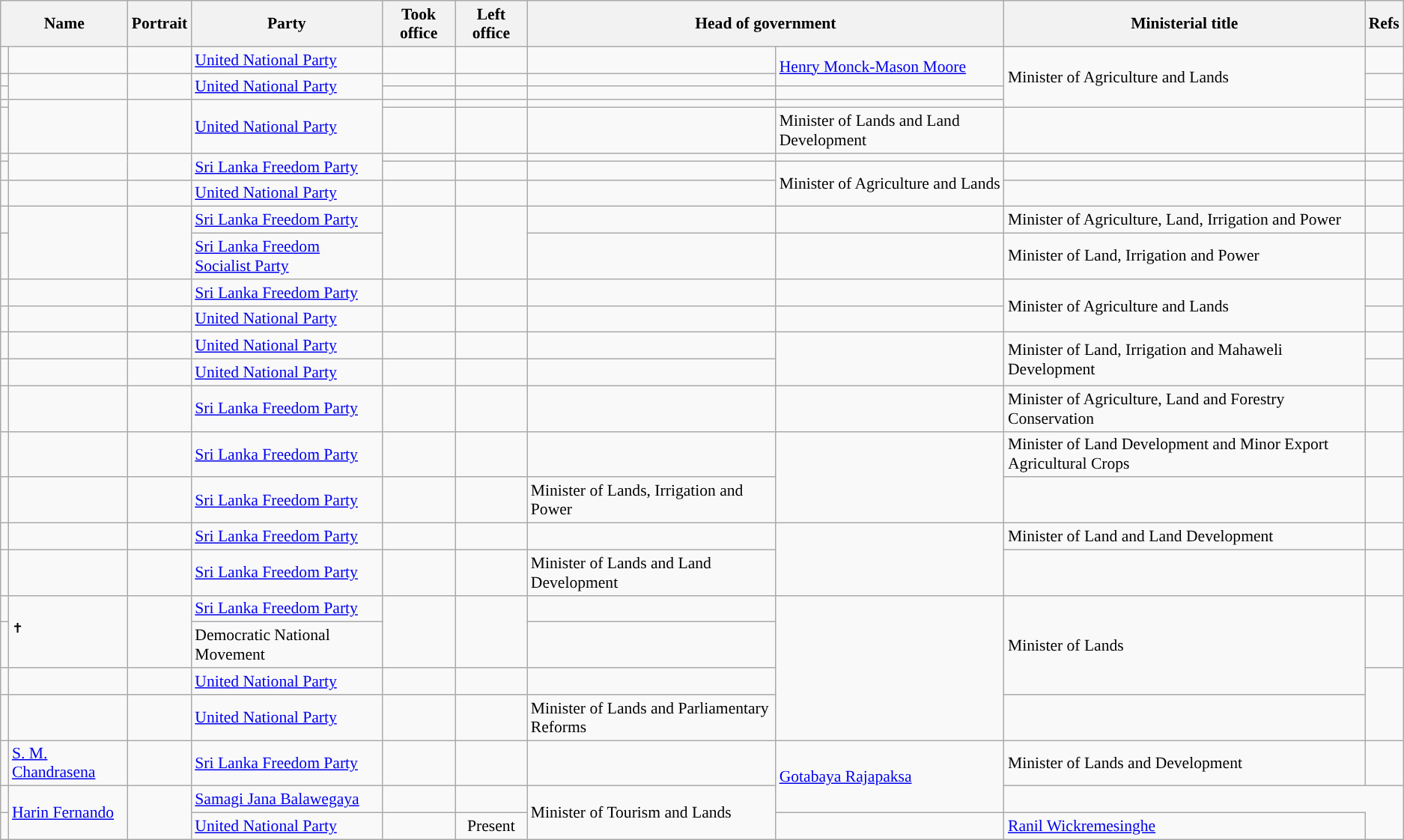<table class="wikitable plainrowheaders sortable" style="font-size:90%; text-align:left;">
<tr>
<th scope=col colspan="2">Name</th>
<th scope=col class=unsortable>Portrait</th>
<th scope=col>Party</th>
<th scope=col>Took office</th>
<th scope=col>Left office</th>
<th scope=col colspan="2">Head of government</th>
<th scope=col>Ministerial title</th>
<th scope=col class=unsortable>Refs</th>
</tr>
<tr>
<td !align="center" style="background:"></td>
<td></td>
<td align=center></td>
<td><a href='#'>United National Party</a></td>
<td align=center></td>
<td align=center></td>
<td !align="center" style="background:"></td>
<td rowspan=2><a href='#'>Henry Monck-Mason Moore</a></td>
<td rowspan=4>Minister of Agriculture and Lands</td>
<td align=center></td>
</tr>
<tr>
<td !align="center" style="background:"></td>
<td rowspan=2></td>
<td align=center rowspan=2></td>
<td rowspan=2><a href='#'>United National Party</a></td>
<td align=center></td>
<td align=center></td>
<td align=center></td>
</tr>
<tr>
<td align=center></td>
<td align=center></td>
<td !align="center" style="background:"></td>
<td></td>
<td align=center></td>
</tr>
<tr>
<td !align="center" style="background:"></td>
<td rowspan="2"></td>
<td rowspan="2"></td>
<td rowspan="2"><a href='#'>United National Party</a></td>
<td align=center></td>
<td align=center></td>
<td !align="center" style="background:"></td>
<td></td>
<td align=center></td>
</tr>
<tr>
<td align="center"></td>
<td align="center"></td>
<td style="background:"></td>
<td></td>
<td>Minister of Lands and Land Development</td>
<td align="center"></td>
</tr>
<tr>
<td style="background:"></td>
<td rowspan="2"></td>
<td rowspan="2"></td>
<td rowspan="2"><a href='#'>Sri Lanka Freedom Party</a></td>
<td align="center"></td>
<td align="center"></td>
<td style="background:"></td>
<td></td>
<td></td>
<td align="center"></td>
</tr>
<tr>
<td align=center></td>
<td align=center></td>
<td !align="center" style="background:"></td>
<td></td>
<td rowspan=2>Minister of Agriculture and Lands</td>
<td align=center></td>
</tr>
<tr>
<td !align="center" style="background:"></td>
<td></td>
<td></td>
<td><a href='#'>United National Party</a></td>
<td align=center></td>
<td align=center></td>
<td !align="center" style="background:"></td>
<td></td>
<td align=center></td>
</tr>
<tr>
<td !align="center" style="background:"></td>
<td rowspan=2></td>
<td rowspan=2></td>
<td><a href='#'>Sri Lanka Freedom Party</a></td>
<td rowspan="2" align="center"></td>
<td rowspan="2" align="center"></td>
<td style="background:"></td>
<td></td>
<td>Minister of Agriculture, Land, Irrigation and Power</td>
<td align=center></td>
</tr>
<tr>
<td !align="center" style="background:"></td>
<td><a href='#'>Sri Lanka Freedom Socialist Party</a></td>
<td style="background:"></td>
<td></td>
<td>Minister of Land, Irrigation and Power</td>
<td align=center></td>
</tr>
<tr>
<td !align="center" style="background:"></td>
<td></td>
<td></td>
<td><a href='#'>Sri Lanka Freedom Party</a></td>
<td></td>
<td></td>
<td !align="center" style="background:"></td>
<td></td>
<td rowspan=2>Minister of Agriculture and Lands</td>
<td align=center></td>
</tr>
<tr>
<td !align="center" style="background:"></td>
<td></td>
<td align=center></td>
<td><a href='#'>United National Party</a></td>
<td align=center></td>
<td></td>
<td !align="center" style="background:"></td>
<td></td>
<td align=center></td>
</tr>
<tr>
<td !align="center" style="background:"></td>
<td></td>
<td></td>
<td><a href='#'>United National Party</a></td>
<td align=center></td>
<td></td>
<td !align="center" style="background:"></td>
<td rowspan=2></td>
<td rowspan=2>Minister of Land, Irrigation and Mahaweli Development</td>
<td align=center></td>
</tr>
<tr>
<td !align="center" style="background:"></td>
<td></td>
<td></td>
<td><a href='#'>United National Party</a></td>
<td align=center></td>
<td></td>
<td align=center></td>
</tr>
<tr>
<td !align="center" style="background:"></td>
<td></td>
<td align=center></td>
<td><a href='#'>Sri Lanka Freedom Party</a></td>
<td align=center></td>
<td align=center></td>
<td !align="center" style="background:"></td>
<td></td>
<td>Minister of Agriculture, Land and Forestry Conservation</td>
<td align=center></td>
</tr>
<tr>
<td !align="center" style="background:"></td>
<td></td>
<td align=center></td>
<td><a href='#'>Sri Lanka Freedom Party</a></td>
<td align=center></td>
<td align=center></td>
<td !align="center" style="background:"></td>
<td rowspan=2></td>
<td>Minister of Land Development and Minor Export Agricultural Crops</td>
<td align=center></td>
</tr>
<tr>
<td !align="center" style="background:"></td>
<td></td>
<td align=center></td>
<td><a href='#'>Sri Lanka Freedom Party</a></td>
<td align=center></td>
<td align=center></td>
<td>Minister of Lands, Irrigation and Power</td>
<td align=center></td>
</tr>
<tr>
<td !align="center" style="background:"></td>
<td></td>
<td></td>
<td><a href='#'>Sri Lanka Freedom Party</a></td>
<td align=center></td>
<td></td>
<td !align="center" style="background:"></td>
<td rowspan=2></td>
<td>Minister of Land and Land Development</td>
<td align=center></td>
</tr>
<tr>
<td !align="center" style="background:"></td>
<td></td>
<td></td>
<td><a href='#'>Sri Lanka Freedom Party</a></td>
<td align=center></td>
<td></td>
<td>Minister of Lands and Land Development</td>
<td align=center></td>
</tr>
<tr>
<td !align="center" style="background:"></td>
<td rowspan="2"><sup>✝</sup></td>
<td rowspan="2" align="center"></td>
<td><a href='#'>Sri Lanka Freedom Party</a></td>
<td rowspan="2" align="center"></td>
<td rowspan="2" align="center"></td>
<td !align="center" style="background:"></td>
<td rowspan="4"></td>
<td rowspan="3">Minister of Lands</td>
<td rowspan="2" align="center"></td>
</tr>
<tr>
<td></td>
<td>Democratic National Movement</td>
</tr>
<tr>
<td !align="center" style="background:"></td>
<td></td>
<td align=center></td>
<td><a href='#'>United National Party</a></td>
<td align=center></td>
<td align=center></td>
<td align="center"></td>
</tr>
<tr>
<td !align="center" style="background:"></td>
<td></td>
<td align=center></td>
<td><a href='#'>United National Party</a></td>
<td align=center></td>
<td align=center></td>
<td>Minister of Lands and Parliamentary Reforms</td>
<td align=center></td>
</tr>
<tr>
<td align="center" style="background:"></td>
<td><a href='#'>S. M. Chandrasena</a></td>
<td></td>
<td><a href='#'>Sri Lanka Freedom Party</a></td>
<td align="center"></td>
<td align="center"></td>
<td align="center" style="background:"></td>
<td rowspan="2"><a href='#'>Gotabaya Rajapaksa</a></td>
<td>Minister of Lands and Development</td>
<td></td>
</tr>
<tr>
<td !align="center" style="background:"></td>
<td rowspan="2"><a href='#'>Harin Fernando</a></td>
<td align="center" rowspan="2"></td>
<td><a href='#'>Samagi Jana Balawegaya</a></td>
<td align="center"></td>
<td align="center"></td>
<td rowspan="2">Minister of Tourism and Lands</td>
</tr>
<tr>
<td align="center" style="background:"></td>
<td><a href='#'>United National Party</a></td>
<td align=center></td>
<td align=center>Present</td>
<td align="center" style="background:"></td>
<td><a href='#'>Ranil Wickremesinghe</a></td>
</tr>
</table>
